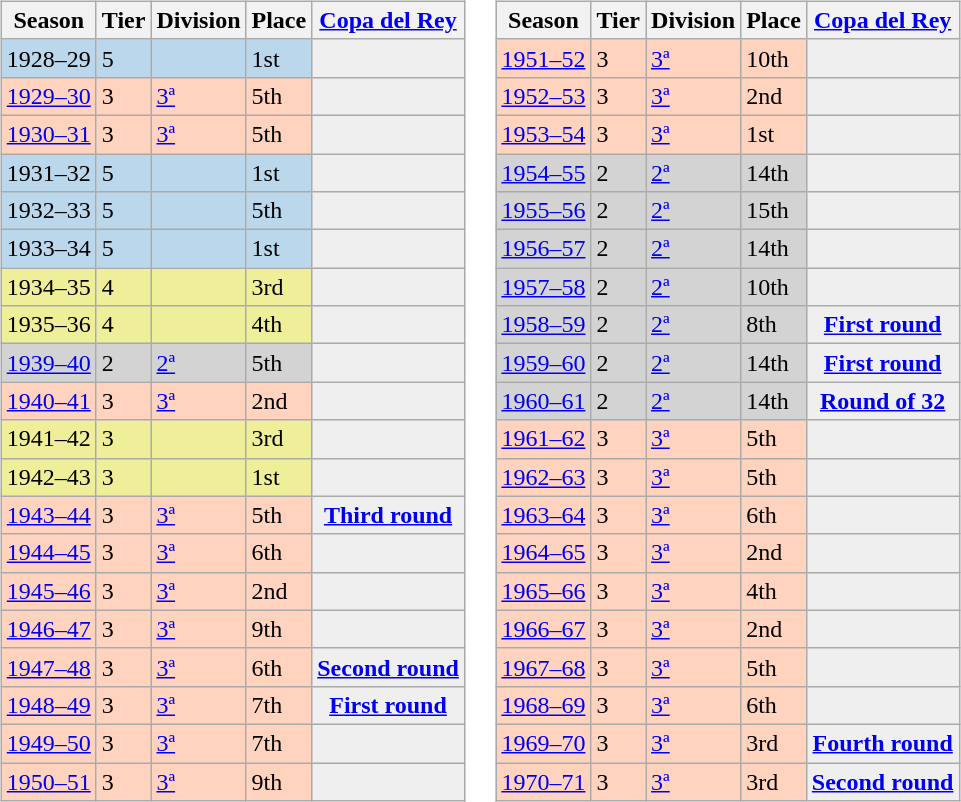<table>
<tr>
<td valign="top" width=0%><br><table class="wikitable">
<tr style="background:#f0f6fa;">
<th>Season</th>
<th>Tier</th>
<th>Division</th>
<th>Place</th>
<th><a href='#'>Copa del Rey</a></th>
</tr>
<tr>
<td style="background:#BBD7EC;">1928–29</td>
<td style="background:#BBD7EC;">5</td>
<td style="background:#BBD7EC;"></td>
<td style="background:#BBD7EC;">1st</td>
<th style="background:#efefef;"></th>
</tr>
<tr>
<td style="background:#FFD3BD;"><a href='#'>1929–30</a></td>
<td style="background:#FFD3BD;">3</td>
<td style="background:#FFD3BD;"><a href='#'>3ª</a></td>
<td style="background:#FFD3BD;">5th</td>
<th style="background:#efefef;"></th>
</tr>
<tr>
<td style="background:#FFD3BD;"><a href='#'>1930–31</a></td>
<td style="background:#FFD3BD;">3</td>
<td style="background:#FFD3BD;"><a href='#'>3ª</a></td>
<td style="background:#FFD3BD;">5th</td>
<th style="background:#efefef;"></th>
</tr>
<tr>
<td style="background:#BBD7EC;">1931–32</td>
<td style="background:#BBD7EC;">5</td>
<td style="background:#BBD7EC;"></td>
<td style="background:#BBD7EC;">1st</td>
<th style="background:#efefef;"></th>
</tr>
<tr>
<td style="background:#BBD7EC;">1932–33</td>
<td style="background:#BBD7EC;">5</td>
<td style="background:#BBD7EC;"></td>
<td style="background:#BBD7EC;">5th</td>
<th style="background:#efefef;"></th>
</tr>
<tr>
<td style="background:#BBD7EC;">1933–34</td>
<td style="background:#BBD7EC;">5</td>
<td style="background:#BBD7EC;"></td>
<td style="background:#BBD7EC;">1st</td>
<th style="background:#efefef;"></th>
</tr>
<tr>
<td style="background:#EFEF99;">1934–35</td>
<td style="background:#EFEF99;">4</td>
<td style="background:#EFEF99;"></td>
<td style="background:#EFEF99;">3rd</td>
<th style="background:#efefef;"></th>
</tr>
<tr>
<td style="background:#EFEF99;">1935–36</td>
<td style="background:#EFEF99;">4</td>
<td style="background:#EFEF99;"></td>
<td style="background:#EFEF99;">4th</td>
<th style="background:#efefef;"></th>
</tr>
<tr>
<td style="background:#D3D3D3;"><a href='#'>1939–40</a></td>
<td style="background:#D3D3D3;">2</td>
<td style="background:#D3D3D3;"><a href='#'>2ª</a></td>
<td style="background:#D3D3D3;">5th</td>
<th style="background:#efefef;"></th>
</tr>
<tr>
<td style="background:#FFD3BD;"><a href='#'>1940–41</a></td>
<td style="background:#FFD3BD;">3</td>
<td style="background:#FFD3BD;"><a href='#'>3ª</a></td>
<td style="background:#FFD3BD;">2nd</td>
<th style="background:#efefef;"></th>
</tr>
<tr>
<td style="background:#EFEF99;">1941–42</td>
<td style="background:#EFEF99;">3</td>
<td style="background:#EFEF99;"></td>
<td style="background:#EFEF99;">3rd</td>
<th style="background:#efefef;"></th>
</tr>
<tr>
<td style="background:#EFEF99;">1942–43</td>
<td style="background:#EFEF99;">3</td>
<td style="background:#EFEF99;"></td>
<td style="background:#EFEF99;">1st</td>
<th style="background:#efefef;"></th>
</tr>
<tr>
<td style="background:#FFD3BD;"><a href='#'>1943–44</a></td>
<td style="background:#FFD3BD;">3</td>
<td style="background:#FFD3BD;"><a href='#'>3ª</a></td>
<td style="background:#FFD3BD;">5th</td>
<th style="background:#efefef;"><a href='#'>Third round</a></th>
</tr>
<tr>
<td style="background:#FFD3BD;"><a href='#'>1944–45</a></td>
<td style="background:#FFD3BD;">3</td>
<td style="background:#FFD3BD;"><a href='#'>3ª</a></td>
<td style="background:#FFD3BD;">6th</td>
<th style="background:#efefef;"></th>
</tr>
<tr>
<td style="background:#FFD3BD;"><a href='#'>1945–46</a></td>
<td style="background:#FFD3BD;">3</td>
<td style="background:#FFD3BD;"><a href='#'>3ª</a></td>
<td style="background:#FFD3BD;">2nd</td>
<th style="background:#efefef;"></th>
</tr>
<tr>
<td style="background:#FFD3BD;"><a href='#'>1946–47</a></td>
<td style="background:#FFD3BD;">3</td>
<td style="background:#FFD3BD;"><a href='#'>3ª</a></td>
<td style="background:#FFD3BD;">9th</td>
<th style="background:#efefef;"></th>
</tr>
<tr>
<td style="background:#FFD3BD;"><a href='#'>1947–48</a></td>
<td style="background:#FFD3BD;">3</td>
<td style="background:#FFD3BD;"><a href='#'>3ª</a></td>
<td style="background:#FFD3BD;">6th</td>
<th style="background:#efefef;"><a href='#'>Second round</a></th>
</tr>
<tr>
<td style="background:#FFD3BD;"><a href='#'>1948–49</a></td>
<td style="background:#FFD3BD;">3</td>
<td style="background:#FFD3BD;"><a href='#'>3ª</a></td>
<td style="background:#FFD3BD;">7th</td>
<th style="background:#efefef;"><a href='#'>First round</a></th>
</tr>
<tr>
<td style="background:#FFD3BD;"><a href='#'>1949–50</a></td>
<td style="background:#FFD3BD;">3</td>
<td style="background:#FFD3BD;"><a href='#'>3ª</a></td>
<td style="background:#FFD3BD;">7th</td>
<th style="background:#efefef;"></th>
</tr>
<tr>
<td style="background:#FFD3BD;"><a href='#'>1950–51</a></td>
<td style="background:#FFD3BD;">3</td>
<td style="background:#FFD3BD;"><a href='#'>3ª</a></td>
<td style="background:#FFD3BD;">9th</td>
<th style="background:#efefef;"></th>
</tr>
</table>
</td>
<td valign="top" width=0%><br><table class="wikitable">
<tr style="background:#f0f6fa;">
<th>Season</th>
<th>Tier</th>
<th>Division</th>
<th>Place</th>
<th><a href='#'>Copa del Rey</a></th>
</tr>
<tr>
<td style="background:#FFD3BD;"><a href='#'>1951–52</a></td>
<td style="background:#FFD3BD;">3</td>
<td style="background:#FFD3BD;"><a href='#'>3ª</a></td>
<td style="background:#FFD3BD;">10th</td>
<th style="background:#efefef;"></th>
</tr>
<tr>
<td style="background:#FFD3BD;"><a href='#'>1952–53</a></td>
<td style="background:#FFD3BD;">3</td>
<td style="background:#FFD3BD;"><a href='#'>3ª</a></td>
<td style="background:#FFD3BD;">2nd</td>
<th style="background:#efefef;"></th>
</tr>
<tr>
<td style="background:#FFD3BD;"><a href='#'>1953–54</a></td>
<td style="background:#FFD3BD;">3</td>
<td style="background:#FFD3BD;"><a href='#'>3ª</a></td>
<td style="background:#FFD3BD;">1st</td>
<th style="background:#efefef;"></th>
</tr>
<tr>
<td style="background:#D3D3D3;"><a href='#'>1954–55</a></td>
<td style="background:#D3D3D3;">2</td>
<td style="background:#D3D3D3;"><a href='#'>2ª</a></td>
<td style="background:#D3D3D3;">14th</td>
<th style="background:#efefef;"></th>
</tr>
<tr>
<td style="background:#D3D3D3;"><a href='#'>1955–56</a></td>
<td style="background:#D3D3D3;">2</td>
<td style="background:#D3D3D3;"><a href='#'>2ª</a></td>
<td style="background:#D3D3D3;">15th</td>
<th style="background:#efefef;"></th>
</tr>
<tr>
<td style="background:#D3D3D3;"><a href='#'>1956–57</a></td>
<td style="background:#D3D3D3;">2</td>
<td style="background:#D3D3D3;"><a href='#'>2ª</a></td>
<td style="background:#D3D3D3;">14th</td>
<th style="background:#efefef;"></th>
</tr>
<tr>
<td style="background:#D3D3D3;"><a href='#'>1957–58</a></td>
<td style="background:#D3D3D3;">2</td>
<td style="background:#D3D3D3;"><a href='#'>2ª</a></td>
<td style="background:#D3D3D3;">10th</td>
<th style="background:#efefef;"></th>
</tr>
<tr>
<td style="background:#D3D3D3;"><a href='#'>1958–59</a></td>
<td style="background:#D3D3D3;">2</td>
<td style="background:#D3D3D3;"><a href='#'>2ª</a></td>
<td style="background:#D3D3D3;">8th</td>
<th style="background:#efefef;"><a href='#'>First round</a></th>
</tr>
<tr>
<td style="background:#D3D3D3;"><a href='#'>1959–60</a></td>
<td style="background:#D3D3D3;">2</td>
<td style="background:#D3D3D3;"><a href='#'>2ª</a></td>
<td style="background:#D3D3D3;">14th</td>
<th style="background:#efefef;"><a href='#'>First round</a></th>
</tr>
<tr>
<td style="background:#D3D3D3;"><a href='#'>1960–61</a></td>
<td style="background:#D3D3D3;">2</td>
<td style="background:#D3D3D3;"><a href='#'>2ª</a></td>
<td style="background:#D3D3D3;">14th</td>
<th style="background:#efefef;"><a href='#'>Round of 32</a></th>
</tr>
<tr>
<td style="background:#FFD3BD;"><a href='#'>1961–62</a></td>
<td style="background:#FFD3BD;">3</td>
<td style="background:#FFD3BD;"><a href='#'>3ª</a></td>
<td style="background:#FFD3BD;">5th</td>
<th style="background:#efefef;"></th>
</tr>
<tr>
<td style="background:#FFD3BD;"><a href='#'>1962–63</a></td>
<td style="background:#FFD3BD;">3</td>
<td style="background:#FFD3BD;"><a href='#'>3ª</a></td>
<td style="background:#FFD3BD;">5th</td>
<th style="background:#efefef;"></th>
</tr>
<tr>
<td style="background:#FFD3BD;"><a href='#'>1963–64</a></td>
<td style="background:#FFD3BD;">3</td>
<td style="background:#FFD3BD;"><a href='#'>3ª</a></td>
<td style="background:#FFD3BD;">6th</td>
<th style="background:#efefef;"></th>
</tr>
<tr>
<td style="background:#FFD3BD;"><a href='#'>1964–65</a></td>
<td style="background:#FFD3BD;">3</td>
<td style="background:#FFD3BD;"><a href='#'>3ª</a></td>
<td style="background:#FFD3BD;">2nd</td>
<th style="background:#efefef;"></th>
</tr>
<tr>
<td style="background:#FFD3BD;"><a href='#'>1965–66</a></td>
<td style="background:#FFD3BD;">3</td>
<td style="background:#FFD3BD;"><a href='#'>3ª</a></td>
<td style="background:#FFD3BD;">4th</td>
<th style="background:#efefef;"></th>
</tr>
<tr>
<td style="background:#FFD3BD;"><a href='#'>1966–67</a></td>
<td style="background:#FFD3BD;">3</td>
<td style="background:#FFD3BD;"><a href='#'>3ª</a></td>
<td style="background:#FFD3BD;">2nd</td>
<th style="background:#efefef;"></th>
</tr>
<tr>
<td style="background:#FFD3BD;"><a href='#'>1967–68</a></td>
<td style="background:#FFD3BD;">3</td>
<td style="background:#FFD3BD;"><a href='#'>3ª</a></td>
<td style="background:#FFD3BD;">5th</td>
<th style="background:#efefef;"></th>
</tr>
<tr>
<td style="background:#FFD3BD;"><a href='#'>1968–69</a></td>
<td style="background:#FFD3BD;">3</td>
<td style="background:#FFD3BD;"><a href='#'>3ª</a></td>
<td style="background:#FFD3BD;">6th</td>
<th style="background:#efefef;"></th>
</tr>
<tr>
<td style="background:#FFD3BD;"><a href='#'>1969–70</a></td>
<td style="background:#FFD3BD;">3</td>
<td style="background:#FFD3BD;"><a href='#'>3ª</a></td>
<td style="background:#FFD3BD;">3rd</td>
<th style="background:#efefef;"><a href='#'>Fourth round</a></th>
</tr>
<tr>
<td style="background:#FFD3BD;"><a href='#'>1970–71</a></td>
<td style="background:#FFD3BD;">3</td>
<td style="background:#FFD3BD;"><a href='#'>3ª</a></td>
<td style="background:#FFD3BD;">3rd</td>
<th style="background:#efefef;"><a href='#'>Second round</a></th>
</tr>
</table>
</td>
</tr>
</table>
